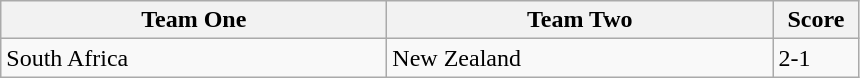<table class="wikitable">
<tr>
<th width=250>Team One</th>
<th width=250>Team Two</th>
<th width=50>Score</th>
</tr>
<tr>
<td> South Africa</td>
<td> New Zealand</td>
<td>2-1</td>
</tr>
</table>
